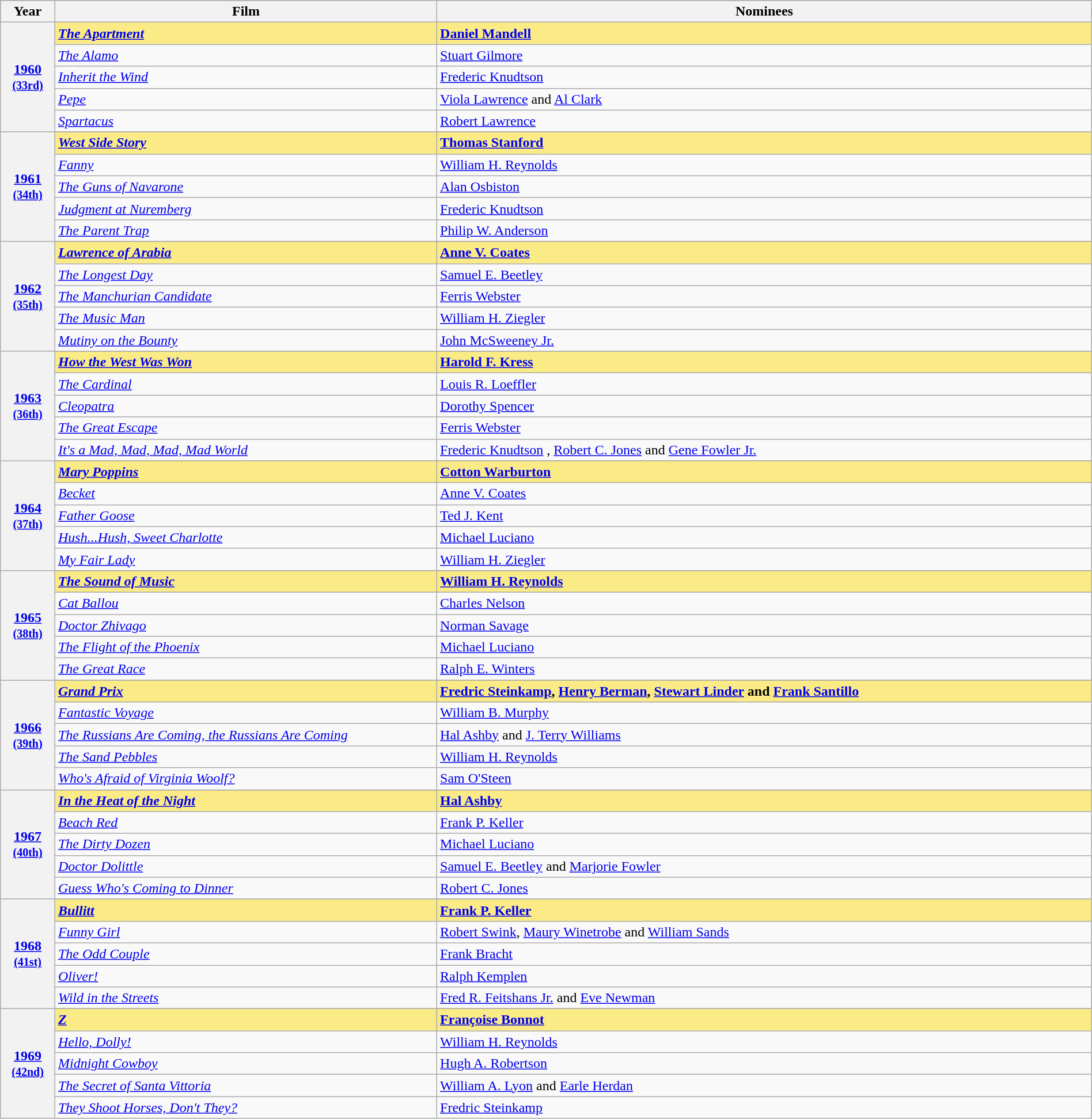<table class="wikitable" style="width:100%">
<tr bgcolor="#bebebe">
<th width="5%">Year</th>
<th width="35%">Film</th>
<th width="60%">Nominees</th>
</tr>
<tr style="background:#FAEB86">
<th rowspan="5"><a href='#'>1960</a><br><small><a href='#'>(33rd)</a></small></th>
<td><strong><em><a href='#'>The Apartment</a></em></strong></td>
<td><strong><a href='#'>Daniel Mandell</a></strong></td>
</tr>
<tr>
<td><em><a href='#'>The Alamo</a></em></td>
<td><a href='#'>Stuart Gilmore</a></td>
</tr>
<tr>
<td><em><a href='#'>Inherit the Wind</a></em></td>
<td><a href='#'>Frederic Knudtson</a></td>
</tr>
<tr>
<td><em><a href='#'>Pepe</a></em></td>
<td><a href='#'>Viola Lawrence</a> and <a href='#'>Al Clark</a></td>
</tr>
<tr>
<td><em><a href='#'>Spartacus</a></em></td>
<td><a href='#'>Robert Lawrence</a></td>
</tr>
<tr>
<th rowspan="6" style="text-align:center"><a href='#'>1961</a><br><small><a href='#'>(34th)</a></small></th>
</tr>
<tr style="background:#FAEB86">
<td><strong><em><a href='#'>West Side Story</a></em></strong></td>
<td><strong><a href='#'>Thomas Stanford</a></strong></td>
</tr>
<tr>
<td><em><a href='#'>Fanny</a></em></td>
<td><a href='#'>William H. Reynolds</a></td>
</tr>
<tr>
<td><em><a href='#'>The Guns of Navarone</a></em></td>
<td><a href='#'>Alan Osbiston</a></td>
</tr>
<tr>
<td><em><a href='#'>Judgment at Nuremberg</a></em></td>
<td><a href='#'>Frederic Knudtson</a></td>
</tr>
<tr>
<td><em><a href='#'>The Parent Trap</a></em></td>
<td><a href='#'>Philip W. Anderson</a></td>
</tr>
<tr>
<th rowspan="6" style="text-align:center"><a href='#'>1962</a><br><small><a href='#'>(35th)</a></small></th>
</tr>
<tr style="background:#FAEB86">
<td><strong><em><a href='#'>Lawrence of Arabia</a></em></strong></td>
<td><strong><a href='#'>Anne V. Coates</a></strong></td>
</tr>
<tr>
<td><em><a href='#'>The Longest Day</a></em></td>
<td><a href='#'>Samuel E. Beetley</a></td>
</tr>
<tr>
<td><em><a href='#'>The Manchurian Candidate</a></em></td>
<td><a href='#'>Ferris Webster</a></td>
</tr>
<tr>
<td><em><a href='#'>The Music Man</a></em></td>
<td><a href='#'>William H. Ziegler</a></td>
</tr>
<tr>
<td><em><a href='#'>Mutiny on the Bounty</a></em></td>
<td><a href='#'>John McSweeney Jr.</a></td>
</tr>
<tr>
<th rowspan="6" style="text-align:center"><a href='#'>1963</a><br><small><a href='#'>(36th)</a></small></th>
</tr>
<tr style="background:#FAEB86">
<td><strong><em><a href='#'>How the West Was Won</a></em></strong></td>
<td><strong><a href='#'>Harold F. Kress</a></strong></td>
</tr>
<tr>
<td><em><a href='#'>The Cardinal</a></em></td>
<td><a href='#'>Louis R. Loeffler</a></td>
</tr>
<tr>
<td><em><a href='#'>Cleopatra</a></em></td>
<td><a href='#'>Dorothy Spencer</a></td>
</tr>
<tr>
<td><em><a href='#'>The Great Escape</a></em></td>
<td><a href='#'>Ferris Webster</a></td>
</tr>
<tr>
<td><em><a href='#'>It's a Mad, Mad, Mad, Mad World</a></em></td>
<td><a href='#'>Frederic Knudtson</a> , <a href='#'>Robert C. Jones</a> and <a href='#'>Gene Fowler Jr.</a></td>
</tr>
<tr>
<th rowspan="6" style="text-align:center"><a href='#'>1964</a><br><small><a href='#'>(37th)</a></small></th>
</tr>
<tr style="background:#FAEB86">
<td><strong><em><a href='#'>Mary Poppins</a></em></strong></td>
<td><strong><a href='#'>Cotton Warburton</a></strong></td>
</tr>
<tr>
<td><em><a href='#'>Becket</a></em></td>
<td><a href='#'>Anne V. Coates</a></td>
</tr>
<tr>
<td><em><a href='#'>Father Goose</a></em></td>
<td><a href='#'>Ted J. Kent</a></td>
</tr>
<tr>
<td><em><a href='#'>Hush...Hush, Sweet Charlotte</a></em></td>
<td><a href='#'>Michael Luciano</a></td>
</tr>
<tr>
<td><em><a href='#'>My Fair Lady</a></em></td>
<td><a href='#'>William H. Ziegler</a></td>
</tr>
<tr>
<th rowspan="6" style="text-align:center"><a href='#'>1965</a><br><small><a href='#'>(38th)</a></small></th>
</tr>
<tr style="background:#FAEB86">
<td><strong><em><a href='#'>The Sound of Music</a></em></strong></td>
<td><strong><a href='#'>William H. Reynolds</a></strong></td>
</tr>
<tr>
<td><em><a href='#'>Cat Ballou</a></em></td>
<td><a href='#'>Charles Nelson</a></td>
</tr>
<tr>
<td><em><a href='#'>Doctor Zhivago</a></em></td>
<td><a href='#'>Norman Savage</a></td>
</tr>
<tr>
<td><em><a href='#'>The Flight of the Phoenix</a></em></td>
<td><a href='#'>Michael Luciano</a></td>
</tr>
<tr>
<td><em><a href='#'>The Great Race</a></em></td>
<td><a href='#'>Ralph E. Winters</a></td>
</tr>
<tr>
<th rowspan="6" style="text-align:center"><a href='#'>1966</a><br><small><a href='#'>(39th)</a></small></th>
</tr>
<tr style="background:#FAEB86">
<td><strong><em><a href='#'>Grand Prix</a></em></strong></td>
<td><strong><a href='#'>Fredric Steinkamp</a>, <a href='#'>Henry Berman</a>, <a href='#'>Stewart Linder</a> and <a href='#'>Frank Santillo</a></strong></td>
</tr>
<tr>
<td><em><a href='#'>Fantastic Voyage</a></em></td>
<td><a href='#'>William B. Murphy</a></td>
</tr>
<tr>
<td><em><a href='#'>The Russians Are Coming, the Russians Are Coming</a></em></td>
<td><a href='#'>Hal Ashby</a> and <a href='#'>J. Terry Williams</a></td>
</tr>
<tr>
<td><em><a href='#'>The Sand Pebbles</a></em></td>
<td><a href='#'>William H. Reynolds</a></td>
</tr>
<tr>
<td><em><a href='#'>Who's Afraid of Virginia Woolf?</a></em></td>
<td><a href='#'>Sam O'Steen</a></td>
</tr>
<tr>
<th rowspan="6" style="text-align:center"><a href='#'>1967</a><br><small><a href='#'>(40th)</a></small></th>
</tr>
<tr style="background:#FAEB86">
<td><strong><em><a href='#'>In the Heat of the Night</a></em></strong></td>
<td><strong><a href='#'>Hal Ashby</a></strong></td>
</tr>
<tr>
<td><em><a href='#'>Beach Red</a></em></td>
<td><a href='#'>Frank P. Keller</a></td>
</tr>
<tr>
<td><em><a href='#'>The Dirty Dozen</a></em></td>
<td><a href='#'>Michael Luciano</a></td>
</tr>
<tr>
<td><em><a href='#'>Doctor Dolittle</a></em></td>
<td><a href='#'>Samuel E. Beetley</a> and <a href='#'>Marjorie Fowler</a></td>
</tr>
<tr>
<td><em><a href='#'>Guess Who's Coming to Dinner</a></em></td>
<td><a href='#'>Robert C. Jones</a></td>
</tr>
<tr>
<th rowspan="6" style="text-align:center"><a href='#'>1968</a><br><small><a href='#'>(41st)</a></small></th>
</tr>
<tr style="background:#FAEB86">
<td><strong><em><a href='#'>Bullitt</a></em></strong></td>
<td><strong><a href='#'>Frank P. Keller</a></strong></td>
</tr>
<tr>
<td><em><a href='#'>Funny Girl</a></em></td>
<td><a href='#'>Robert Swink</a>, <a href='#'>Maury Winetrobe</a> and <a href='#'>William Sands</a></td>
</tr>
<tr>
<td><em><a href='#'>The Odd Couple</a></em></td>
<td><a href='#'>Frank Bracht</a></td>
</tr>
<tr>
<td><em><a href='#'>Oliver!</a></em></td>
<td><a href='#'>Ralph Kemplen</a></td>
</tr>
<tr>
<td><em><a href='#'>Wild in the Streets</a></em></td>
<td><a href='#'>Fred R. Feitshans Jr.</a> and <a href='#'>Eve Newman</a></td>
</tr>
<tr>
<th rowspan="6" style="text-align:center"><a href='#'>1969</a><br><small><a href='#'>(42nd)</a></small></th>
</tr>
<tr style="background:#FAEB86">
<td><strong><em><a href='#'>Z</a></em></strong></td>
<td><strong><a href='#'>Françoise Bonnot</a></strong></td>
</tr>
<tr>
<td><em><a href='#'>Hello, Dolly!</a></em></td>
<td><a href='#'>William H. Reynolds</a></td>
</tr>
<tr>
<td><em><a href='#'>Midnight Cowboy</a></em></td>
<td><a href='#'>Hugh A. Robertson</a></td>
</tr>
<tr>
<td><em><a href='#'>The Secret of Santa Vittoria</a></em></td>
<td><a href='#'>William A. Lyon</a> and <a href='#'>Earle Herdan</a></td>
</tr>
<tr>
<td><em><a href='#'>They Shoot Horses, Don't They?</a></em></td>
<td><a href='#'>Fredric Steinkamp</a></td>
</tr>
</table>
